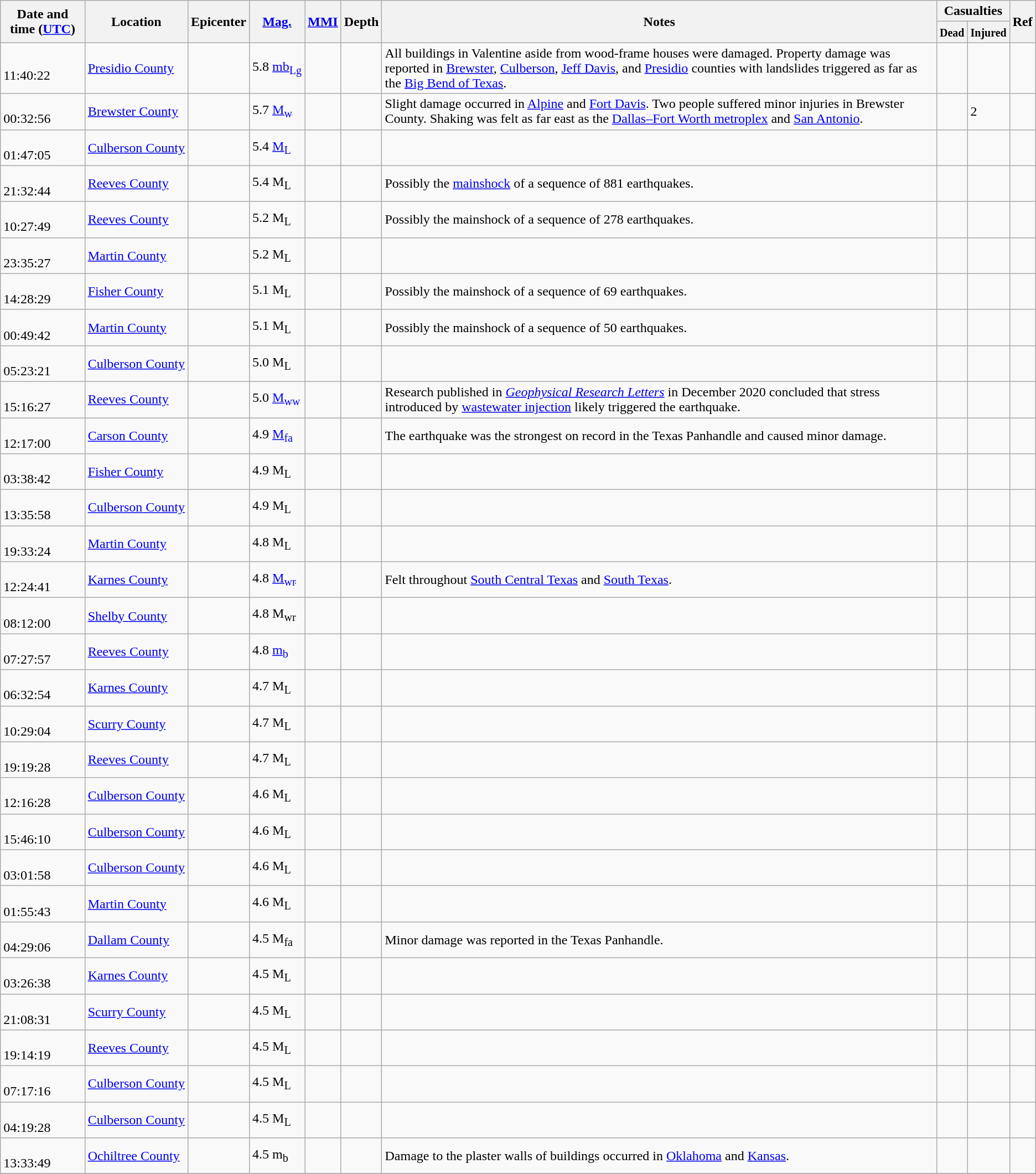<table class="wikitable sortable sticky-header-multi">
<tr>
<th rowspan="2">Date and time (<a href='#'>UTC</a>)</th>
<th rowspan="2">Location</th>
<th rowspan="2" class="unsortable">Epicenter</th>
<th rowspan="2"><a href='#'>Mag.</a></th>
<th rowspan="2"><a href='#'>MMI</a></th>
<th rowspan="2">Depth</th>
<th rowspan="2" class="unsortable">Notes</th>
<th colspan="2">Casualties</th>
<th rowspan="2" class="unsortable">Ref</th>
</tr>
<tr>
<th><small>Dead</small></th>
<th><small>Injured</small></th>
</tr>
<tr id="19310816">
<td><a href='#'></a><br>11:40:22</td>
<td><a href='#'>Presidio County</a></td>
<td></td>
<td style="white-space: nowrap;">5.8 <a href='#'>mb<sub>Lg</sub></a></td>
<td></td>
<td></td>
<td>All buildings in Valentine aside from wood-frame houses were damaged. Property damage was reported in <a href='#'>Brewster</a>, <a href='#'>Culberson</a>, <a href='#'>Jeff Davis</a>, and <a href='#'>Presidio</a> counties with landslides triggered as far as the <a href='#'>Big Bend of Texas</a>.</td>
<td></td>
<td></td>
<td></td>
</tr>
<tr id="19950414">
<td><a href='#'></a><br>00:32:56</td>
<td><a href='#'>Brewster County</a></td>
<td></td>
<td>5.7 <a href='#'>M<sub>w</sub></a></td>
<td style="white-space: nowrap;"></td>
<td></td>
<td>Slight damage occurred in <a href='#'>Alpine</a> and <a href='#'>Fort Davis</a>. Two people suffered minor injuries in Brewster County. Shaking was felt as far east as the <a href='#'>Dallas–Fort Worth metroplex</a> and <a href='#'>San Antonio</a>.</td>
<td></td>
<td>2</td>
<td></td>
</tr>
<tr id="20250504">
<td><br>01:47:05</td>
<td><a href='#'>Culberson County</a></td>
<td></td>
<td>5.4 <a href='#'>M<sub>L</sub></a></td>
<td></td>
<td></td>
<td></td>
<td></td>
<td></td>
<td></td>
</tr>
<tr id="20221116">
<td><br>21:32:44</td>
<td><a href='#'>Reeves County</a></td>
<td></td>
<td>5.4 M<sub>L</sub></td>
<td></td>
<td></td>
<td>Possibly the <a href='#'>mainshock</a> of a sequence of 881 earthquakes.</td>
<td></td>
<td></td>
<td></td>
</tr>
<tr id="20231108">
<td><br>10:27:49</td>
<td><a href='#'>Reeves County</a></td>
<td></td>
<td>5.2 M<sub>L</sub></td>
<td></td>
<td></td>
<td>Possibly the mainshock of a sequence of 278 earthquakes.</td>
<td></td>
<td></td>
<td></td>
</tr>
<tr id="20221216">
<td style="white-space: nowrap;"><br>23:35:27</td>
<td><a href='#'>Martin County</a></td>
<td></td>
<td>5.2 M<sub>L</sub></td>
<td></td>
<td></td>
<td></td>
<td></td>
<td></td>
<td></td>
</tr>
<tr id="20240726">
<td><br>14:28:29</td>
<td style="white-space: nowrap;"><a href='#'>Fisher County</a></td>
<td></td>
<td>5.1 M<sub>L</sub></td>
<td></td>
<td></td>
<td>Possibly the mainshock of a sequence of 69 earthquakes.</td>
<td></td>
<td></td>
<td></td>
</tr>
<tr id="20240917">
<td><br>00:49:42</td>
<td style="white-space: nowrap;"><a href='#'>Martin County</a></td>
<td></td>
<td>5.1 M<sub>L</sub></td>
<td></td>
<td></td>
<td>Possibly the mainshock of a sequence of 50 earthquakes.</td>
<td></td>
<td></td>
<td></td>
</tr>
<tr id="20250215">
<td><br>05:23:21</td>
<td style="white-space: nowrap;"><a href='#'>Culberson County</a></td>
<td></td>
<td>5.0 M<sub>L</sub></td>
<td></td>
<td></td>
<td></td>
<td></td>
<td></td>
<td></td>
</tr>
<tr id="20200326">
<td><br>15:16:27</td>
<td><a href='#'>Reeves County</a></td>
<td></td>
<td>5.0 <a href='#'>M<sub>ww</sub></a></td>
<td></td>
<td></td>
<td>Research published in <em><a href='#'>Geophysical Research Letters</a></em> in December 2020 concluded that stress introduced by <a href='#'>wastewater injection</a> likely triggered the earthquake.</td>
<td></td>
<td></td>
<td></td>
</tr>
<tr id="19250730">
<td><br>12:17:00</td>
<td><a href='#'>Carson County</a></td>
<td></td>
<td>4.9 <a href='#'>M<sub>fa</sub></a></td>
<td></td>
<td></td>
<td>The earthquake was the strongest on record in the Texas Panhandle and caused minor damage.</td>
<td></td>
<td></td>
<td></td>
</tr>
<tr id="20240723">
<td><br>03:38:42</td>
<td style="white-space: nowrap;"><a href='#'>Fisher County</a></td>
<td></td>
<td>4.9 M<sub>L</sub></td>
<td></td>
<td></td>
<td></td>
<td></td>
<td></td>
<td></td>
</tr>
<tr id="20220721">
<td><br>13:35:58</td>
<td style="white-space: nowrap;"><a href='#'>Culberson County</a></td>
<td></td>
<td>4.9 M<sub>L</sub></td>
<td></td>
<td></td>
<td></td>
<td></td>
<td></td>
<td></td>
</tr>
<tr id="20250228">
<td><br>19:33:24</td>
<td><a href='#'>Martin County</a></td>
<td></td>
<td>4.8 M<sub>L</sub></td>
<td></td>
<td></td>
<td></td>
<td></td>
<td></td>
<td></td>
</tr>
<tr id="20111020">
<td><br>12:24:41</td>
<td><a href='#'>Karnes County</a></td>
<td></td>
<td>4.8 <a href='#'>M<sub>wr</sub></a></td>
<td></td>
<td></td>
<td>Felt throughout <a href='#'>South Central Texas</a> and <a href='#'>South Texas</a>.</td>
<td></td>
<td></td>
<td></td>
</tr>
<tr id="20120517">
<td><br>08:12:00</td>
<td><a href='#'>Shelby County</a></td>
<td></td>
<td>4.8 M<sub>wr</sub></td>
<td></td>
<td></td>
<td></td>
<td></td>
<td></td>
<td></td>
</tr>
<tr id="19750801">
<td><br>07:27:57</td>
<td><a href='#'>Reeves County</a></td>
<td></td>
<td>4.8 <a href='#'>m<sub>b</sub></a></td>
<td></td>
<td></td>
<td></td>
<td></td>
<td></td>
<td></td>
</tr>
<tr id="20240217">
<td><br>06:32:54</td>
<td><a href='#'>Karnes County</a></td>
<td></td>
<td>4.7 M<sub>L</sub></td>
<td></td>
<td></td>
<td></td>
<td></td>
<td></td>
<td></td>
</tr>
<tr id="20230216">
<td><br>10:29:04</td>
<td><a href='#'>Scurry County</a></td>
<td></td>
<td>4.7 M<sub>L</sub></td>
<td></td>
<td></td>
<td></td>
<td></td>
<td></td>
<td></td>
</tr>
<tr id="20221124-mentone">
<td><br>19:19:28</td>
<td><a href='#'>Reeves County</a></td>
<td></td>
<td>4.7 M<sub>L</sub></td>
<td></td>
<td></td>
<td></td>
<td></td>
<td></td>
<td></td>
</tr>
<tr id="20250218">
<td><br>12:16:28</td>
<td><a href='#'>Culberson County</a></td>
<td></td>
<td>4.6 M<sub>L</sub></td>
<td></td>
<td></td>
<td></td>
<td></td>
<td></td>
<td></td>
</tr>
<tr id="20220601">
<td><br>15:46:10</td>
<td><a href='#'>Culberson County</a></td>
<td></td>
<td>4.6 M<sub>L</sub></td>
<td></td>
<td></td>
<td></td>
<td></td>
<td></td>
<td></td>
</tr>
<tr id="20220325">
<td><br>03:01:58</td>
<td><a href='#'>Culberson County</a></td>
<td></td>
<td>4.6 M<sub>L</sub></td>
<td></td>
<td></td>
<td></td>
<td></td>
<td></td>
<td></td>
</tr>
<tr id="20211228">
<td><br>01:55:43</td>
<td><a href='#'>Martin County</a></td>
<td></td>
<td>4.6 M<sub>L</sub></td>
<td></td>
<td></td>
<td></td>
<td></td>
<td></td>
<td></td>
</tr>
<tr id="19480312">
<td><br>04:29:06</td>
<td><a href='#'>Dallam County</a></td>
<td></td>
<td>4.5 M<sub>fa</sub></td>
<td></td>
<td></td>
<td>Minor damage was reported in the Texas Panhandle.</td>
<td></td>
<td></td>
<td></td>
</tr>
<tr id="20250130">
<td><br>03:26:38</td>
<td><a href='#'>Karnes County</a></td>
<td></td>
<td>4.5 M<sub>L</sub></td>
<td></td>
<td></td>
<td></td>
<td></td>
<td></td>
<td></td>
</tr>
<tr id="20240727">
<td><br>21:08:31</td>
<td><a href='#'>Scurry County</a></td>
<td></td>
<td>4.5 M<sub>L</sub></td>
<td></td>
<td></td>
<td></td>
<td></td>
<td></td>
<td></td>
</tr>
<tr id="20221124-westerntexas">
<td><br>19:14:19</td>
<td><a href='#'>Reeves County</a></td>
<td></td>
<td>4.5 M<sub>L</sub></td>
<td></td>
<td></td>
<td></td>
<td></td>
<td></td>
<td></td>
</tr>
<tr id="20220811">
<td><br>07:17:16</td>
<td><a href='#'>Culberson County</a></td>
<td></td>
<td>4.5 M<sub>L</sub></td>
<td></td>
<td></td>
<td></td>
<td></td>
<td></td>
<td></td>
</tr>
<tr id="20210317">
<td><br>04:19:28</td>
<td><a href='#'>Culberson County</a></td>
<td></td>
<td>4.5 M<sub>L</sub></td>
<td></td>
<td></td>
<td></td>
<td></td>
<td></td>
<td></td>
</tr>
<tr id="19740215">
<td><br>13:33:49</td>
<td><a href='#'>Ochiltree County</a></td>
<td></td>
<td>4.5 m<sub>b</sub></td>
<td></td>
<td></td>
<td>Damage to the plaster walls of buildings occurred in <a href='#'>Oklahoma</a> and <a href='#'>Kansas</a>.</td>
<td></td>
<td></td>
<td></td>
</tr>
<tr>
</tr>
</table>
